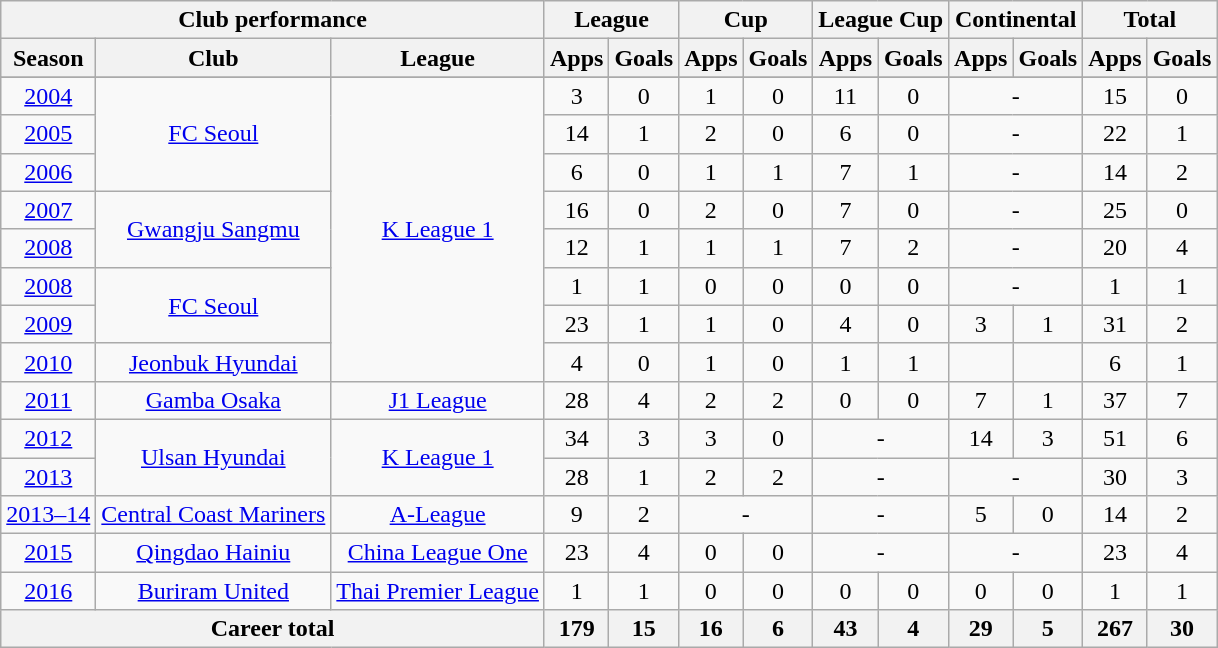<table class="wikitable" style="text-align:center">
<tr>
<th colspan=3>Club performance</th>
<th colspan=2>League</th>
<th colspan=2>Cup</th>
<th colspan=2>League Cup</th>
<th colspan=2>Continental</th>
<th colspan=2>Total</th>
</tr>
<tr>
<th>Season</th>
<th>Club</th>
<th>League</th>
<th>Apps</th>
<th>Goals</th>
<th>Apps</th>
<th>Goals</th>
<th>Apps</th>
<th>Goals</th>
<th>Apps</th>
<th>Goals</th>
<th>Apps</th>
<th>Goals</th>
</tr>
<tr>
</tr>
<tr>
<td><a href='#'>2004</a></td>
<td rowspan="3"><a href='#'>FC Seoul</a></td>
<td rowspan="8"><a href='#'>K League 1</a></td>
<td>3</td>
<td>0</td>
<td>1</td>
<td>0</td>
<td>11</td>
<td>0</td>
<td colspan="2">-</td>
<td>15</td>
<td>0</td>
</tr>
<tr>
<td><a href='#'>2005</a></td>
<td>14</td>
<td>1</td>
<td>2</td>
<td>0</td>
<td>6</td>
<td>0</td>
<td colspan="2">-</td>
<td>22</td>
<td>1</td>
</tr>
<tr>
<td><a href='#'>2006</a></td>
<td>6</td>
<td>0</td>
<td>1</td>
<td>1</td>
<td>7</td>
<td>1</td>
<td colspan="2">-</td>
<td>14</td>
<td>2</td>
</tr>
<tr>
<td><a href='#'>2007</a></td>
<td rowspan="2"><a href='#'>Gwangju Sangmu</a></td>
<td>16</td>
<td>0</td>
<td>2</td>
<td>0</td>
<td>7</td>
<td>0</td>
<td colspan="2">-</td>
<td>25</td>
<td>0</td>
</tr>
<tr>
<td><a href='#'>2008</a></td>
<td>12</td>
<td>1</td>
<td>1</td>
<td>1</td>
<td>7</td>
<td>2</td>
<td colspan="2">-</td>
<td>20</td>
<td>4</td>
</tr>
<tr>
<td><a href='#'>2008</a></td>
<td rowspan="2"><a href='#'>FC Seoul</a></td>
<td>1</td>
<td>1</td>
<td>0</td>
<td>0</td>
<td>0</td>
<td>0</td>
<td colspan="2">-</td>
<td>1</td>
<td>1</td>
</tr>
<tr>
<td><a href='#'>2009</a></td>
<td>23</td>
<td>1</td>
<td>1</td>
<td>0</td>
<td>4</td>
<td>0</td>
<td>3</td>
<td>1</td>
<td>31</td>
<td>2</td>
</tr>
<tr>
<td><a href='#'>2010</a></td>
<td><a href='#'>Jeonbuk Hyundai</a></td>
<td>4</td>
<td>0</td>
<td>1</td>
<td>0</td>
<td>1</td>
<td>1</td>
<td></td>
<td></td>
<td>6</td>
<td>1</td>
</tr>
<tr>
<td><a href='#'>2011</a></td>
<td><a href='#'>Gamba Osaka</a></td>
<td rowspan="1"><a href='#'>J1 League</a></td>
<td>28</td>
<td>4</td>
<td>2</td>
<td>2</td>
<td>0</td>
<td>0</td>
<td>7</td>
<td>1</td>
<td>37</td>
<td>7</td>
</tr>
<tr>
<td><a href='#'>2012</a></td>
<td rowspan="2"><a href='#'>Ulsan Hyundai</a></td>
<td rowspan="2"><a href='#'>K League 1</a></td>
<td>34</td>
<td>3</td>
<td>3</td>
<td>0</td>
<td colspan="2">-</td>
<td>14</td>
<td>3</td>
<td>51</td>
<td>6</td>
</tr>
<tr>
<td><a href='#'>2013</a></td>
<td>28</td>
<td>1</td>
<td>2</td>
<td>2</td>
<td colspan="2">-</td>
<td colspan="2">-</td>
<td>30</td>
<td>3</td>
</tr>
<tr>
<td><a href='#'>2013–14</a></td>
<td><a href='#'>Central Coast Mariners</a></td>
<td><a href='#'>A-League</a></td>
<td>9</td>
<td>2</td>
<td colspan="2">-</td>
<td colspan="2">-</td>
<td>5</td>
<td>0</td>
<td>14</td>
<td>2</td>
</tr>
<tr>
<td><a href='#'>2015</a></td>
<td rowspan="1"><a href='#'>Qingdao Hainiu</a></td>
<td rowspan="1"><a href='#'>China League One</a></td>
<td>23</td>
<td>4</td>
<td>0</td>
<td>0</td>
<td colspan="2">-</td>
<td colspan="2">-</td>
<td>23</td>
<td>4</td>
</tr>
<tr>
<td><a href='#'>2016</a></td>
<td rowspan="1"><a href='#'>Buriram United</a></td>
<td rowspan="1"><a href='#'>Thai Premier League</a></td>
<td>1</td>
<td>1</td>
<td>0</td>
<td>0</td>
<td>0</td>
<td>0</td>
<td>0</td>
<td>0</td>
<td>1</td>
<td>1</td>
</tr>
<tr>
<th colspan=3>Career total</th>
<th>179</th>
<th>15</th>
<th>16</th>
<th>6</th>
<th>43</th>
<th>4</th>
<th>29</th>
<th>5</th>
<th>267</th>
<th>30</th>
</tr>
</table>
